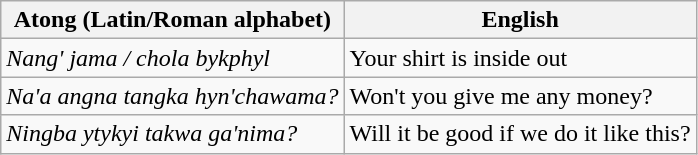<table class="wikitable">
<tr>
<th>Atong (Latin/Roman alphabet)</th>
<th>English</th>
</tr>
<tr>
<td><em>Nang' jama / chola bykphyl</em></td>
<td>Your shirt is inside out</td>
</tr>
<tr>
<td><em>Na'a angna tangka hyn'chawama?</em></td>
<td>Won't you give me any money?</td>
</tr>
<tr>
<td><em>Ningba ytykyi takwa ga'nima?</em></td>
<td>Will it be good if we do it like this?</td>
</tr>
</table>
